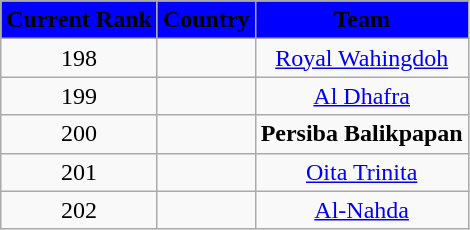<table class="wikitable" style="text-align: center;">
<tr>
<th style="background:blue"><span> Current Rank</span></th>
<th style="background:blue"><span> Country</span></th>
<th style="background:blue"><span> Team</span></th>
</tr>
<tr>
<td>198</td>
<td></td>
<td><a href='#'>Royal Wahingdoh</a></td>
</tr>
<tr>
<td>199</td>
<td></td>
<td><a href='#'>Al Dhafra</a></td>
</tr>
<tr>
<td>200</td>
<td></td>
<td><strong> Persiba Balikpapan </strong></td>
</tr>
<tr>
<td>201</td>
<td></td>
<td><a href='#'>Oita Trinita</a></td>
</tr>
<tr>
<td>202</td>
<td></td>
<td><a href='#'>Al-Nahda</a></td>
</tr>
</table>
